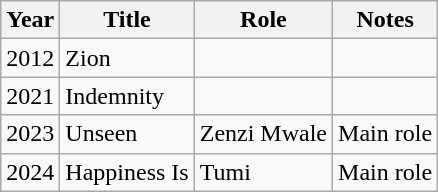<table class="wikitable">
<tr>
<th>Year</th>
<th>Title</th>
<th>Role</th>
<th>Notes</th>
</tr>
<tr>
<td>2012</td>
<td>Zion</td>
<td></td>
<td></td>
</tr>
<tr>
<td>2021</td>
<td>Indemnity</td>
<td></td>
<td></td>
</tr>
<tr>
<td>2023</td>
<td>Unseen</td>
<td>Zenzi Mwale</td>
<td>Main role</td>
</tr>
<tr>
<td>2024</td>
<td>Happiness Is</td>
<td>Tumi</td>
<td>Main role</td>
</tr>
</table>
